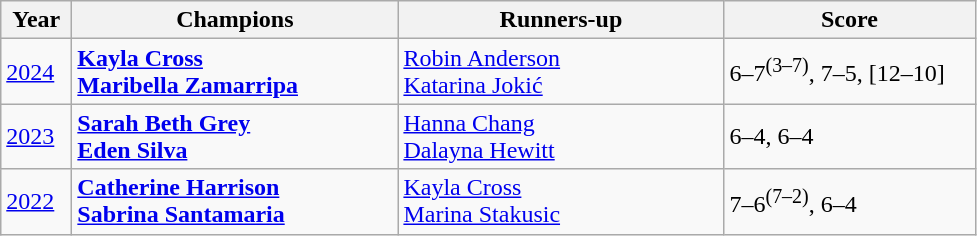<table class="wikitable">
<tr>
<th style="width:40px">Year</th>
<th style="width:210px">Champions</th>
<th style="width:210px">Runners-up</th>
<th style="width:160px">Score</th>
</tr>
<tr>
<td><a href='#'>2024</a></td>
<td> <strong><a href='#'>Kayla Cross</a></strong><br> <strong><a href='#'>Maribella Zamarripa</a></strong></td>
<td> <a href='#'>Robin Anderson</a><br> <a href='#'>Katarina Jokić</a></td>
<td>6–7<sup>(3–7)</sup>, 7–5, [12–10]</td>
</tr>
<tr>
<td><a href='#'>2023</a></td>
<td> <strong><a href='#'>Sarah Beth Grey</a></strong><br> <strong><a href='#'>Eden Silva</a></strong></td>
<td> <a href='#'>Hanna Chang</a><br> <a href='#'>Dalayna Hewitt</a></td>
<td>6–4, 6–4</td>
</tr>
<tr>
<td><a href='#'>2022</a></td>
<td> <strong><a href='#'>Catherine Harrison</a></strong><br> <strong><a href='#'>Sabrina Santamaria</a></strong></td>
<td> <a href='#'>Kayla Cross</a><br> <a href='#'>Marina Stakusic</a></td>
<td>7–6<sup>(7–2)</sup>, 6–4</td>
</tr>
</table>
